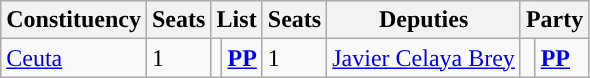<table class="wikitable sortable">
<tr>
<th>Constituency</th>
<th>Seats</th>
<th colspan="2">List</th>
<th>Seats</th>
<th>Deputies</th>
<th colspan="2">Party</th>
</tr>
<tr>
<td><a href='#'>Ceuta</a></td>
<td>1</td>
<td></td>
<td><strong><a href='#'>PP</a></strong></td>
<td>1</td>
<td><a href='#'>Javier Celaya Brey</a></td>
<td></td>
<td><strong><a href='#'>PP</a></strong></td>
</tr>
</table>
